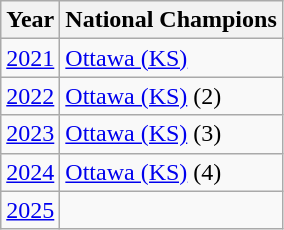<table class="wikitable">
<tr>
<th>Year</th>
<th>National Champions</th>
</tr>
<tr>
<td><a href='#'>2021</a></td>
<td><a href='#'>Ottawa (KS)</a></td>
</tr>
<tr>
<td><a href='#'>2022</a></td>
<td><a href='#'>Ottawa (KS)</a> (2)</td>
</tr>
<tr>
<td><a href='#'>2023</a></td>
<td><a href='#'>Ottawa (KS)</a> (3)</td>
</tr>
<tr>
<td><a href='#'>2024</a></td>
<td><a href='#'>Ottawa (KS)</a> (4)</td>
</tr>
<tr>
<td><a href='#'>2025</a></td>
<td></td>
</tr>
</table>
